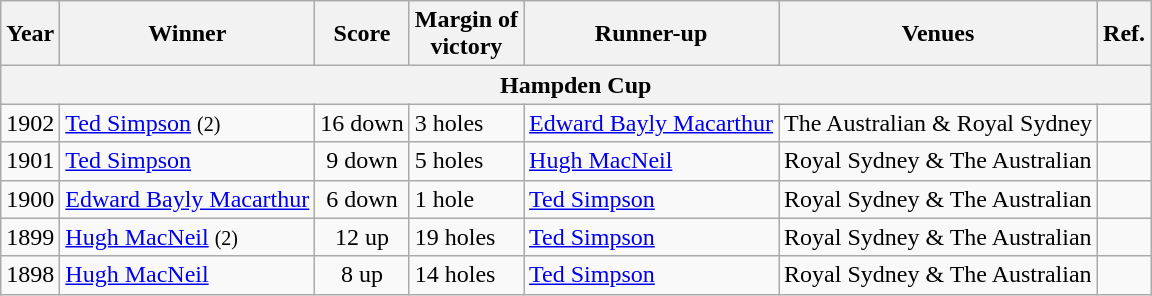<table class=wikitable>
<tr>
<th>Year</th>
<th>Winner</th>
<th>Score</th>
<th>Margin of<br>victory</th>
<th>Runner-up</th>
<th>Venues</th>
<th>Ref.</th>
</tr>
<tr>
<th colspan="7" align="center">Hampden Cup</th>
</tr>
<tr>
<td>1902</td>
<td> <a href='#'>Ted Simpson</a> <small>(2)</small></td>
<td align=center>16 down</td>
<td>3 holes</td>
<td> <a href='#'>Edward Bayly Macarthur</a></td>
<td>The Australian & Royal Sydney</td>
<td></td>
</tr>
<tr>
<td>1901</td>
<td> <a href='#'>Ted Simpson</a></td>
<td align=center>9 down</td>
<td>5 holes</td>
<td> <a href='#'>Hugh MacNeil</a></td>
<td>Royal Sydney & The Australian</td>
<td></td>
</tr>
<tr>
<td>1900</td>
<td> <a href='#'>Edward Bayly Macarthur</a></td>
<td align=center>6 down</td>
<td>1 hole</td>
<td> <a href='#'>Ted Simpson</a></td>
<td>Royal Sydney & The Australian</td>
<td></td>
</tr>
<tr>
<td>1899</td>
<td> <a href='#'>Hugh MacNeil</a> <small>(2)</small></td>
<td align=center>12 up</td>
<td>19 holes</td>
<td> <a href='#'>Ted Simpson</a></td>
<td>Royal Sydney & The Australian</td>
<td></td>
</tr>
<tr>
<td>1898</td>
<td> <a href='#'>Hugh MacNeil</a></td>
<td align=center>8 up</td>
<td>14 holes</td>
<td> <a href='#'>Ted Simpson</a></td>
<td>Royal Sydney & The Australian</td>
<td></td>
</tr>
</table>
